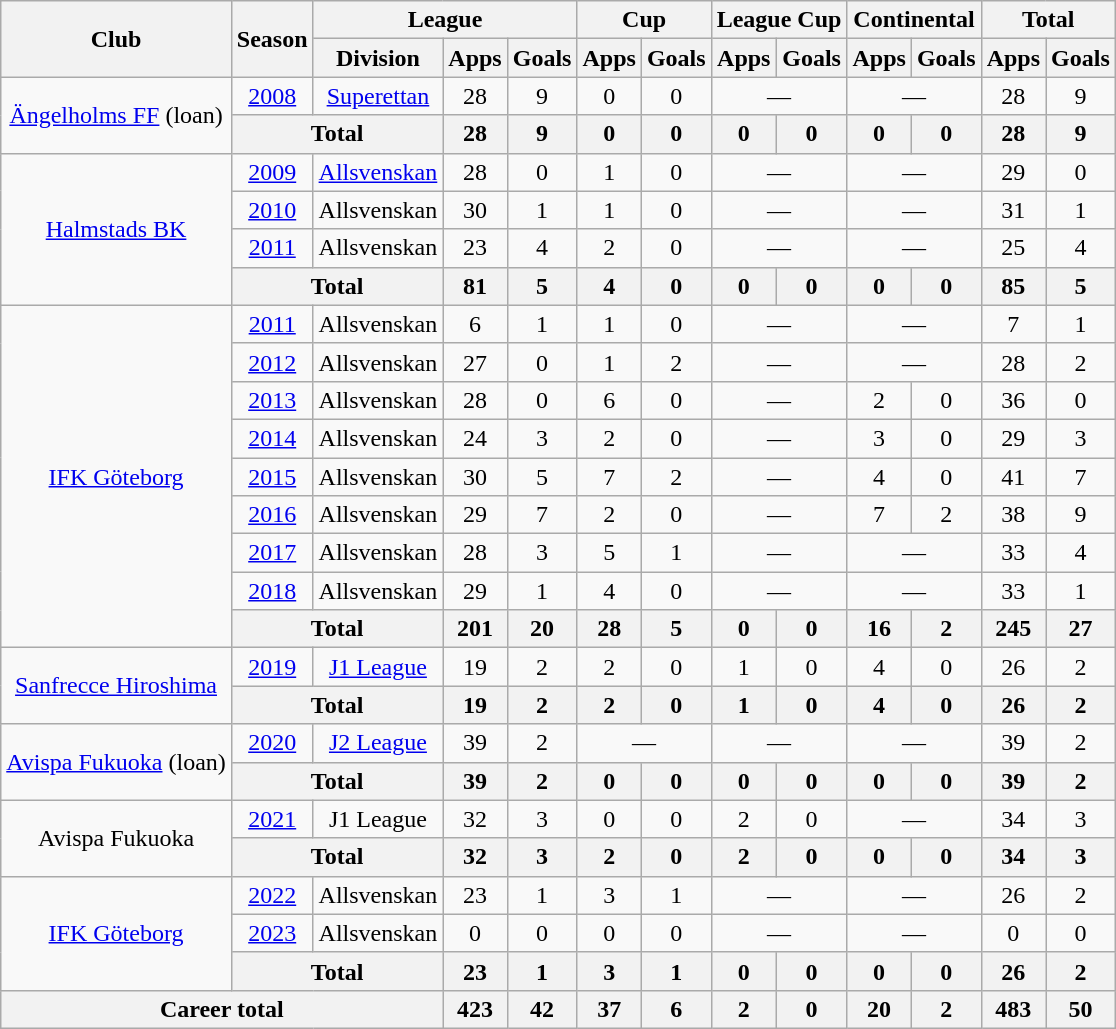<table class="wikitable" style="text-align:center;">
<tr>
<th rowspan="2">Club</th>
<th rowspan="2">Season</th>
<th colspan="3">League</th>
<th colspan="2">Cup</th>
<th colspan="2">League Cup</th>
<th colspan="2">Continental</th>
<th colspan="2">Total</th>
</tr>
<tr>
<th>Division</th>
<th>Apps</th>
<th>Goals</th>
<th>Apps</th>
<th>Goals</th>
<th>Apps</th>
<th>Goals</th>
<th>Apps</th>
<th>Goals</th>
<th>Apps</th>
<th>Goals</th>
</tr>
<tr>
<td rowspan="2"><a href='#'>Ängelholms FF</a> (loan)</td>
<td><a href='#'>2008</a></td>
<td><a href='#'>Superettan</a></td>
<td>28</td>
<td>9</td>
<td>0</td>
<td>0</td>
<td colspan="2">—</td>
<td colspan="2">—</td>
<td>28</td>
<td>9</td>
</tr>
<tr>
<th colspan="2">Total</th>
<th>28</th>
<th>9</th>
<th>0</th>
<th>0</th>
<th>0</th>
<th>0</th>
<th>0</th>
<th>0</th>
<th>28</th>
<th>9</th>
</tr>
<tr>
<td rowspan="4"><a href='#'>Halmstads BK</a></td>
<td><a href='#'>2009</a></td>
<td><a href='#'>Allsvenskan</a></td>
<td>28</td>
<td>0</td>
<td>1</td>
<td>0</td>
<td colspan="2">—</td>
<td colspan="2">—</td>
<td>29</td>
<td>0</td>
</tr>
<tr>
<td><a href='#'>2010</a></td>
<td>Allsvenskan</td>
<td>30</td>
<td>1</td>
<td>1</td>
<td>0</td>
<td colspan="2">—</td>
<td colspan="2">—</td>
<td>31</td>
<td>1</td>
</tr>
<tr>
<td><a href='#'>2011</a></td>
<td>Allsvenskan</td>
<td>23</td>
<td>4</td>
<td>2</td>
<td>0</td>
<td colspan="2">—</td>
<td colspan="2">—</td>
<td>25</td>
<td>4</td>
</tr>
<tr>
<th colspan="2">Total</th>
<th>81</th>
<th>5</th>
<th>4</th>
<th>0</th>
<th>0</th>
<th>0</th>
<th>0</th>
<th>0</th>
<th>85</th>
<th>5</th>
</tr>
<tr>
<td rowspan="9"><a href='#'>IFK Göteborg</a></td>
<td><a href='#'>2011</a></td>
<td>Allsvenskan</td>
<td>6</td>
<td>1</td>
<td>1</td>
<td>0</td>
<td colspan="2">—</td>
<td colspan="2">—</td>
<td>7</td>
<td>1</td>
</tr>
<tr>
<td><a href='#'>2012</a></td>
<td>Allsvenskan</td>
<td>27</td>
<td>0</td>
<td>1</td>
<td>2</td>
<td colspan="2">—</td>
<td colspan="2">—</td>
<td>28</td>
<td>2</td>
</tr>
<tr>
<td><a href='#'>2013</a></td>
<td>Allsvenskan</td>
<td>28</td>
<td>0</td>
<td>6</td>
<td>0</td>
<td colspan="2">—</td>
<td>2</td>
<td>0</td>
<td>36</td>
<td>0</td>
</tr>
<tr>
<td><a href='#'>2014</a></td>
<td>Allsvenskan</td>
<td>24</td>
<td>3</td>
<td>2</td>
<td>0</td>
<td colspan="2">—</td>
<td>3</td>
<td>0</td>
<td>29</td>
<td>3</td>
</tr>
<tr>
<td><a href='#'>2015</a></td>
<td>Allsvenskan</td>
<td>30</td>
<td>5</td>
<td>7</td>
<td>2</td>
<td colspan="2">—</td>
<td>4</td>
<td>0</td>
<td>41</td>
<td>7</td>
</tr>
<tr>
<td><a href='#'>2016</a></td>
<td>Allsvenskan</td>
<td>29</td>
<td>7</td>
<td>2</td>
<td>0</td>
<td colspan="2">—</td>
<td>7</td>
<td>2</td>
<td>38</td>
<td>9</td>
</tr>
<tr>
<td><a href='#'>2017</a></td>
<td>Allsvenskan</td>
<td>28</td>
<td>3</td>
<td>5</td>
<td>1</td>
<td colspan="2">—</td>
<td colspan="2">—</td>
<td>33</td>
<td>4</td>
</tr>
<tr>
<td><a href='#'>2018</a></td>
<td>Allsvenskan</td>
<td>29</td>
<td>1</td>
<td>4</td>
<td>0</td>
<td colspan="2">—</td>
<td colspan="2">—</td>
<td>33</td>
<td>1</td>
</tr>
<tr>
<th colspan="2">Total</th>
<th>201</th>
<th>20</th>
<th>28</th>
<th>5</th>
<th>0</th>
<th>0</th>
<th>16</th>
<th>2</th>
<th>245</th>
<th>27</th>
</tr>
<tr>
<td rowspan="2"><a href='#'>Sanfrecce Hiroshima</a></td>
<td><a href='#'>2019</a></td>
<td><a href='#'>J1 League</a></td>
<td>19</td>
<td>2</td>
<td>2</td>
<td>0</td>
<td>1</td>
<td>0</td>
<td>4</td>
<td>0</td>
<td>26</td>
<td>2</td>
</tr>
<tr>
<th colspan="2">Total</th>
<th>19</th>
<th>2</th>
<th>2</th>
<th>0</th>
<th>1</th>
<th>0</th>
<th>4</th>
<th>0</th>
<th>26</th>
<th>2</th>
</tr>
<tr>
<td rowspan="2"><a href='#'>Avispa Fukuoka</a> (loan)</td>
<td><a href='#'>2020</a></td>
<td><a href='#'>J2 League</a></td>
<td>39</td>
<td>2</td>
<td colspan="2">—</td>
<td colspan="2">—</td>
<td colspan="2">—</td>
<td>39</td>
<td>2</td>
</tr>
<tr>
<th colspan="2">Total</th>
<th>39</th>
<th>2</th>
<th>0</th>
<th>0</th>
<th>0</th>
<th>0</th>
<th>0</th>
<th>0</th>
<th>39</th>
<th>2</th>
</tr>
<tr>
<td rowspan="2">Avispa Fukuoka</td>
<td><a href='#'>2021</a></td>
<td>J1 League</td>
<td>32</td>
<td>3</td>
<td>0</td>
<td>0</td>
<td>2</td>
<td>0</td>
<td colspan="2">—</td>
<td>34</td>
<td>3</td>
</tr>
<tr>
<th colspan="2">Total</th>
<th>32</th>
<th>3</th>
<th>2</th>
<th>0</th>
<th>2</th>
<th>0</th>
<th>0</th>
<th>0</th>
<th>34</th>
<th>3</th>
</tr>
<tr>
<td rowspan="3"><a href='#'>IFK Göteborg</a></td>
<td><a href='#'>2022</a></td>
<td>Allsvenskan</td>
<td>23</td>
<td>1</td>
<td>3</td>
<td>1</td>
<td colspan="2">—</td>
<td colspan="2">—</td>
<td>26</td>
<td>2</td>
</tr>
<tr>
<td><a href='#'>2023</a></td>
<td>Allsvenskan</td>
<td>0</td>
<td>0</td>
<td>0</td>
<td>0</td>
<td colspan="2">—</td>
<td colspan="2">—</td>
<td>0</td>
<td>0</td>
</tr>
<tr>
<th colspan="2">Total</th>
<th>23</th>
<th>1</th>
<th>3</th>
<th>1</th>
<th>0</th>
<th>0</th>
<th>0</th>
<th>0</th>
<th>26</th>
<th>2</th>
</tr>
<tr>
<th colspan="3">Career total</th>
<th>423</th>
<th>42</th>
<th>37</th>
<th>6</th>
<th>2</th>
<th>0</th>
<th>20</th>
<th>2</th>
<th>483</th>
<th>50</th>
</tr>
</table>
